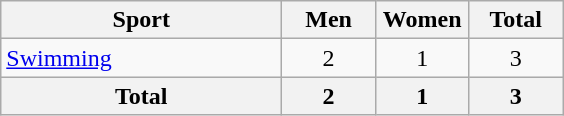<table class="wikitable sortable" style="text-align:center;">
<tr>
<th width=180>Sport</th>
<th width=55>Men</th>
<th width=55>Women</th>
<th width=55>Total</th>
</tr>
<tr>
<td align=left><a href='#'>Swimming</a></td>
<td>2</td>
<td>1</td>
<td>3</td>
</tr>
<tr>
<th>Total</th>
<th>2</th>
<th>1</th>
<th>3</th>
</tr>
</table>
